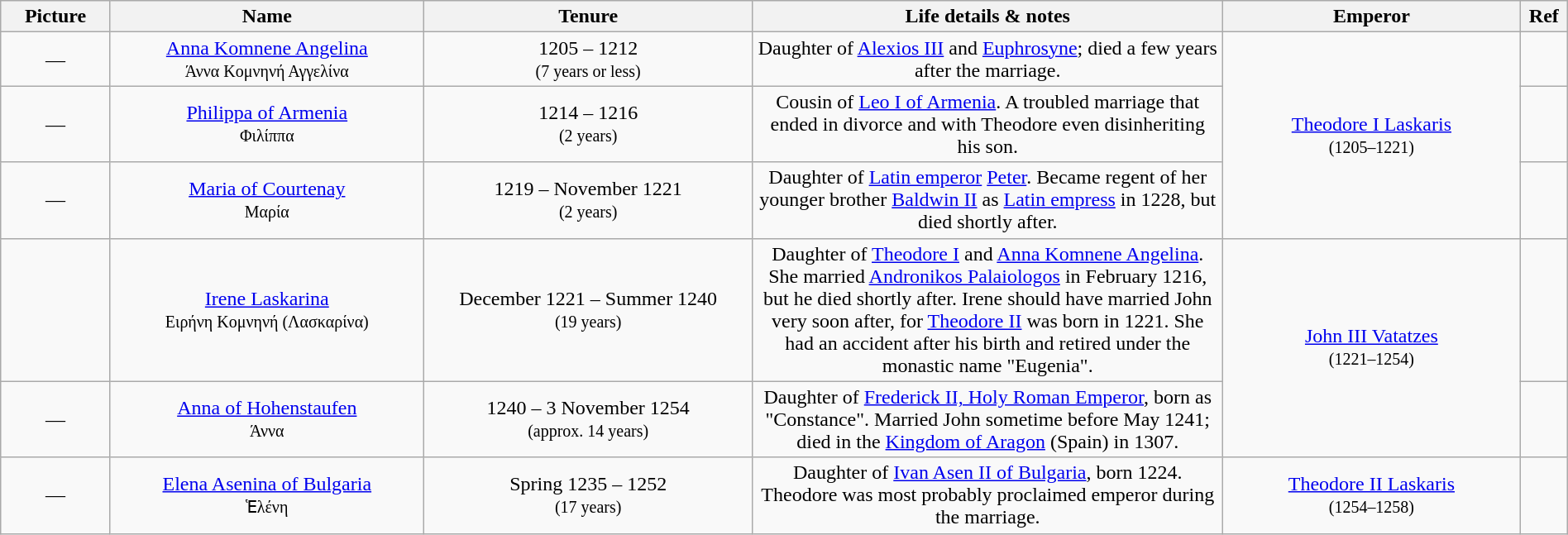<table class="wikitable" style="width:100%; text-align:center;">
<tr>
<th width="7%">Picture</th>
<th width="20%">Name</th>
<th width="21%">Tenure</th>
<th width="30%">Life details & notes</th>
<th width="19%">Emperor</th>
<th width="3%">Ref</th>
</tr>
<tr>
<td>—</td>
<td><a href='#'>Anna Komnene Angelina</a><br><small>Άννα Κομνηνή Αγγελίνα</small></td>
<td>1205 –  1212<br><small>(7 years or less)</small></td>
<td>Daughter of <a href='#'>Alexios III</a> and <a href='#'>Euphrosyne</a>; died a few years after the marriage.</td>
<td rowspan=3><a href='#'>Theodore I Laskaris</a><br><small>(1205–1221)</small></td>
<td></td>
</tr>
<tr>
<td>—</td>
<td><a href='#'>Philippa of Armenia</a><br><small>Φιλίππα</small></td>
<td>1214 – 1216<br><small>(2 years)</small></td>
<td>Cousin of <a href='#'>Leo I of Armenia</a>. A troubled marriage that ended in divorce and with Theodore even disinheriting his son.</td>
<td></td>
</tr>
<tr>
<td>—</td>
<td><a href='#'>Maria of Courtenay</a><br><small>Μαρία</small></td>
<td>1219 – November 1221<br><small>(2 years)</small></td>
<td>Daughter of <a href='#'>Latin emperor</a> <a href='#'>Peter</a>. Became regent of her younger brother <a href='#'>Baldwin II</a> as <a href='#'>Latin empress</a> in 1228, but died shortly after.</td>
<td></td>
</tr>
<tr>
<td></td>
<td><a href='#'>Irene Laskarina</a><br><small>Ειρήνη Κομνηνή (Λασκαρίνα)</small></td>
<td>December 1221 – Summer 1240<br><small>(19 years)</small></td>
<td>Daughter of <a href='#'>Theodore I</a> and <a href='#'>Anna Komnene Angelina</a>. She married <a href='#'>Andronikos Palaiologos</a> in February 1216, but he died shortly after. Irene should have married John very soon after, for <a href='#'>Theodore II</a> was born in 1221. She had an accident after his birth and retired under the monastic name "Eugenia".</td>
<td rowspan=2><a href='#'>John III Vatatzes</a><br><small>(1221–1254)</small></td>
<td><br></td>
</tr>
<tr>
<td>—</td>
<td><a href='#'>Anna of Hohenstaufen</a><br><small>Άννα</small></td>
<td> 1240 – 3 November 1254<br><small>(approx. 14 years)</small></td>
<td>Daughter of <a href='#'>Frederick II, Holy Roman Emperor</a>, born as "Constance". Married John sometime before May 1241; died in the <a href='#'>Kingdom of Aragon</a> (Spain) in 1307.</td>
<td></td>
</tr>
<tr>
<td>—</td>
<td><a href='#'>Elena Asenina of Bulgaria</a><br><small>Ἑλένη </small></td>
<td>Spring 1235 – 1252<br><small>(17 years)</small></td>
<td>Daughter of <a href='#'>Ivan Asen II of Bulgaria</a>, born  1224. Theodore was most probably proclaimed emperor during the marriage.</td>
<td><a href='#'>Theodore II Laskaris</a><br><small>(1254–1258)</small></td>
<td><br></td>
</tr>
</table>
